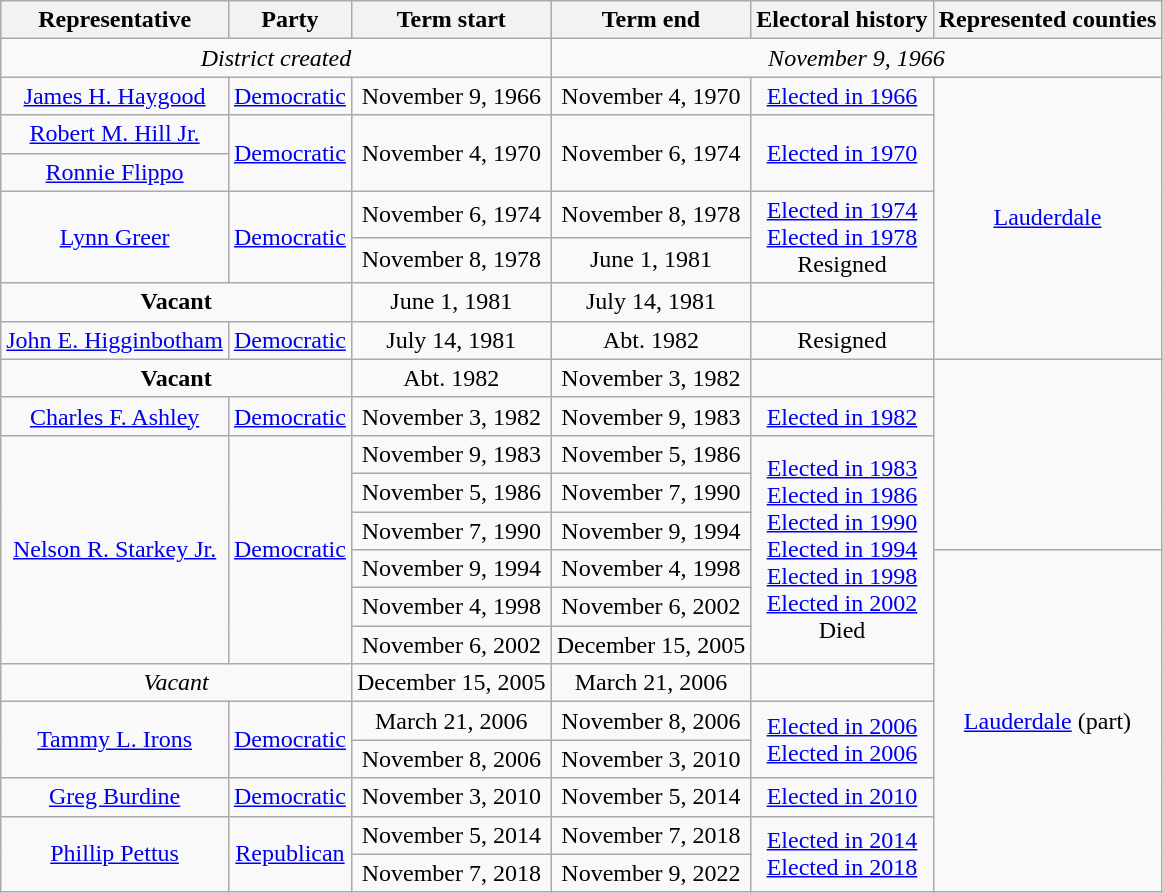<table class="wikitable" style="text-align:center">
<tr>
<th>Representative</th>
<th>Party</th>
<th>Term start</th>
<th>Term end</th>
<th>Electoral history</th>
<th>Represented counties</th>
</tr>
<tr>
<td colspan=3><em>District created</em></td>
<td colspan=3><em>November 9, 1966</em></td>
</tr>
<tr>
<td><a href='#'>James H. Haygood</a></td>
<td rowspan=2><a href='#'>Democratic</a></td>
<td rowspan=2>November 9, 1966</td>
<td rowspan=2>November 4, 1970</td>
<td rowspan=2><a href='#'>Elected in 1966</a></td>
<td rowspan=8><a href='#'>Lauderdale</a></td>
</tr>
<tr>
<td rowspan=2><a href='#'>Robert M. Hill Jr.</a></td>
</tr>
<tr>
<td rowspan=2><a href='#'>Democratic</a></td>
<td rowspan=2>November 4, 1970</td>
<td rowspan=2>November 6, 1974</td>
<td rowspan=2><a href='#'>Elected in 1970</a></td>
</tr>
<tr>
<td><a href='#'>Ronnie Flippo</a></td>
</tr>
<tr>
<td rowspan=2><a href='#'>Lynn Greer</a></td>
<td rowspan=2><a href='#'>Democratic</a></td>
<td>November 6, 1974</td>
<td>November 8, 1978</td>
<td rowspan=2><a href='#'>Elected in 1974</a><br><a href='#'>Elected in 1978</a><br>Resigned</td>
</tr>
<tr>
<td>November 8, 1978</td>
<td>June 1, 1981</td>
</tr>
<tr>
<td colspan=2><strong>Vacant</strong></td>
<td>June 1, 1981</td>
<td>July 14, 1981</td>
<td></td>
</tr>
<tr>
<td><a href='#'>John E. Higginbotham</a></td>
<td><a href='#'>Democratic</a></td>
<td>July 14, 1981</td>
<td>Abt. 1982</td>
<td>Resigned</td>
</tr>
<tr>
<td colspan=2><strong>Vacant</strong></td>
<td>Abt. 1982</td>
<td>November 3, 1982</td>
<td></td>
<td rowspan=5></td>
</tr>
<tr>
<td><a href='#'>Charles F. Ashley</a></td>
<td><a href='#'>Democratic</a></td>
<td>November 3, 1982</td>
<td>November 9, 1983</td>
<td><a href='#'>Elected in 1982</a></td>
</tr>
<tr>
<td rowspan=6><a href='#'>Nelson R. Starkey Jr.</a></td>
<td rowspan=6><a href='#'>Democratic</a></td>
<td>November 9, 1983</td>
<td>November 5, 1986</td>
<td rowspan=6><a href='#'>Elected in 1983</a><br><a href='#'>Elected in 1986</a><br><a href='#'>Elected in 1990</a><br><a href='#'>Elected in 1994</a><br><a href='#'>Elected in 1998</a><br><a href='#'>Elected in 2002</a><br>Died</td>
</tr>
<tr>
<td>November 5, 1986</td>
<td>November 7, 1990</td>
</tr>
<tr>
<td>November 7, 1990</td>
<td>November 9, 1994</td>
</tr>
<tr>
<td>November 9, 1994</td>
<td>November 4, 1998</td>
<td rowspan=9><a href='#'>Lauderdale</a> (part)</td>
</tr>
<tr>
<td>November 4, 1998</td>
<td>November 6, 2002</td>
</tr>
<tr>
<td>November 6, 2002</td>
<td>December 15, 2005</td>
</tr>
<tr>
<td colspan=2><em>Vacant</em></td>
<td>December 15, 2005</td>
<td>March 21, 2006</td>
<td></td>
</tr>
<tr>
<td rowspan=2><a href='#'>Tammy L. Irons</a></td>
<td rowspan=2><a href='#'>Democratic</a></td>
<td>March 21, 2006</td>
<td>November 8, 2006</td>
<td rowspan=2><a href='#'>Elected in 2006</a><br><a href='#'>Elected in 2006</a></td>
</tr>
<tr>
<td>November 8, 2006</td>
<td>November 3, 2010</td>
</tr>
<tr>
<td><a href='#'>Greg Burdine</a></td>
<td><a href='#'>Democratic</a></td>
<td>November 3, 2010</td>
<td>November 5, 2014</td>
<td><a href='#'>Elected in 2010</a></td>
</tr>
<tr>
<td rowspan=2><a href='#'>Phillip Pettus</a></td>
<td rowspan=2><a href='#'>Republican</a></td>
<td>November 5, 2014</td>
<td>November 7, 2018</td>
<td rowspan=2><a href='#'>Elected in 2014</a><br><a href='#'>Elected in 2018</a></td>
</tr>
<tr>
<td>November 7, 2018</td>
<td>November 9, 2022</td>
</tr>
</table>
